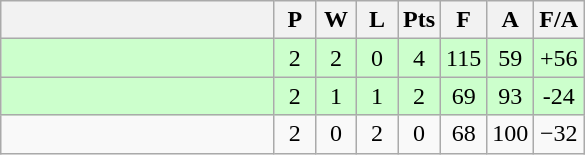<table class=wikitable style="text-align:center">
<tr>
<th width=175></th>
<th width=20>P</th>
<th width=20>W</th>
<th width=20>L</th>
<th width=20>Pts</th>
<th width=20>F</th>
<th width=20>A</th>
<th width=20>F/A</th>
</tr>
<tr style="background-color:#ccffcc;">
<td style="text-align:left;"></td>
<td>2</td>
<td>2</td>
<td>0</td>
<td>4</td>
<td>115</td>
<td>59</td>
<td>+56</td>
</tr>
<tr style="background-color:#ccffcc;">
<td style="text-align:left;"></td>
<td>2</td>
<td>1</td>
<td>1</td>
<td>2</td>
<td>69</td>
<td>93</td>
<td>-24</td>
</tr>
<tr>
<td style="text-align:left;"></td>
<td>2</td>
<td>0</td>
<td>2</td>
<td>0</td>
<td>68</td>
<td>100</td>
<td>−32</td>
</tr>
</table>
